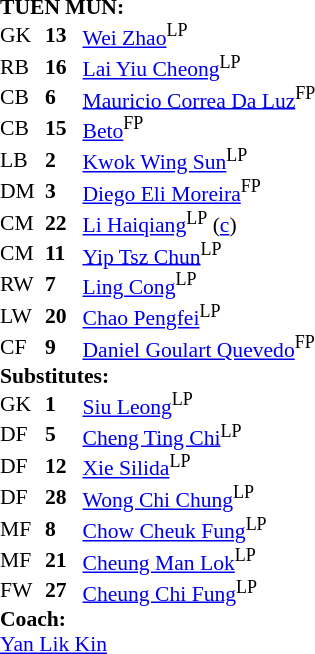<table style="font-size: 90%" cellspacing="0" cellpadding="0">
<tr>
<td colspan="4"><strong>TUEN MUN:</strong></td>
</tr>
<tr>
<th width="30"></th>
<th width="25"></th>
</tr>
<tr>
<td>GK</td>
<td><strong>13</strong></td>
<td> <a href='#'>Wei Zhao</a><sup>LP</sup></td>
<td></td>
<td></td>
</tr>
<tr>
<td>RB</td>
<td><strong>16</strong></td>
<td> <a href='#'>Lai Yiu Cheong</a><sup>LP</sup></td>
<td></td>
<td></td>
</tr>
<tr>
<td>CB</td>
<td><strong>6</strong></td>
<td> <a href='#'>Mauricio Correa Da Luz</a><sup>FP</sup></td>
<td></td>
<td></td>
</tr>
<tr>
<td>CB</td>
<td><strong>15</strong></td>
<td> <a href='#'>Beto</a><sup>FP</sup></td>
<td></td>
<td></td>
</tr>
<tr>
<td>LB</td>
<td><strong>2</strong></td>
<td> <a href='#'>Kwok Wing Sun</a><sup>LP</sup></td>
<td></td>
<td></td>
</tr>
<tr>
<td>DM</td>
<td><strong>3</strong></td>
<td> <a href='#'>Diego Eli Moreira</a><sup>FP</sup></td>
<td></td>
<td></td>
</tr>
<tr>
<td>CM</td>
<td><strong>22</strong></td>
<td> <a href='#'>Li Haiqiang</a><sup>LP</sup> (<a href='#'>c</a>)</td>
<td></td>
<td></td>
</tr>
<tr>
<td>CM</td>
<td><strong>11</strong></td>
<td> <a href='#'>Yip Tsz Chun</a><sup>LP</sup></td>
<td></td>
<td></td>
</tr>
<tr>
<td>RW</td>
<td><strong>7</strong></td>
<td> <a href='#'>Ling Cong</a><sup>LP</sup></td>
<td></td>
<td></td>
</tr>
<tr>
<td>LW</td>
<td><strong>20</strong></td>
<td> <a href='#'>Chao Pengfei</a><sup>LP</sup></td>
<td></td>
<td></td>
</tr>
<tr>
<td>CF</td>
<td><strong>9</strong></td>
<td> <a href='#'>Daniel Goulart Quevedo</a><sup>FP</sup></td>
<td></td>
<td></td>
</tr>
<tr>
<td colspan=4><strong>Substitutes:</strong></td>
</tr>
<tr>
<td>GK</td>
<td><strong>1</strong></td>
<td> <a href='#'>Siu Leong</a><sup>LP</sup></td>
<td></td>
<td></td>
</tr>
<tr>
<td>DF</td>
<td><strong>5</strong></td>
<td> <a href='#'>Cheng Ting Chi</a><sup>LP</sup></td>
<td></td>
<td></td>
</tr>
<tr>
<td>DF</td>
<td><strong>12</strong></td>
<td> <a href='#'>Xie Silida</a><sup>LP</sup></td>
<td></td>
<td></td>
</tr>
<tr>
<td>DF</td>
<td><strong>28</strong></td>
<td> <a href='#'>Wong Chi Chung</a><sup>LP</sup></td>
<td></td>
<td></td>
</tr>
<tr>
<td>MF</td>
<td><strong>8</strong></td>
<td> <a href='#'>Chow Cheuk Fung</a><sup>LP</sup></td>
<td></td>
<td></td>
</tr>
<tr>
<td>MF</td>
<td><strong>21</strong></td>
<td> <a href='#'>Cheung Man Lok</a><sup>LP</sup></td>
<td></td>
<td></td>
</tr>
<tr>
<td>FW</td>
<td><strong>27</strong></td>
<td> <a href='#'>Cheung Chi Fung</a><sup>LP</sup></td>
<td></td>
<td></td>
</tr>
<tr>
<td colspan=4><strong>Coach:</strong></td>
</tr>
<tr>
<td colspan="4"> <a href='#'>Yan Lik Kin</a></td>
</tr>
</table>
